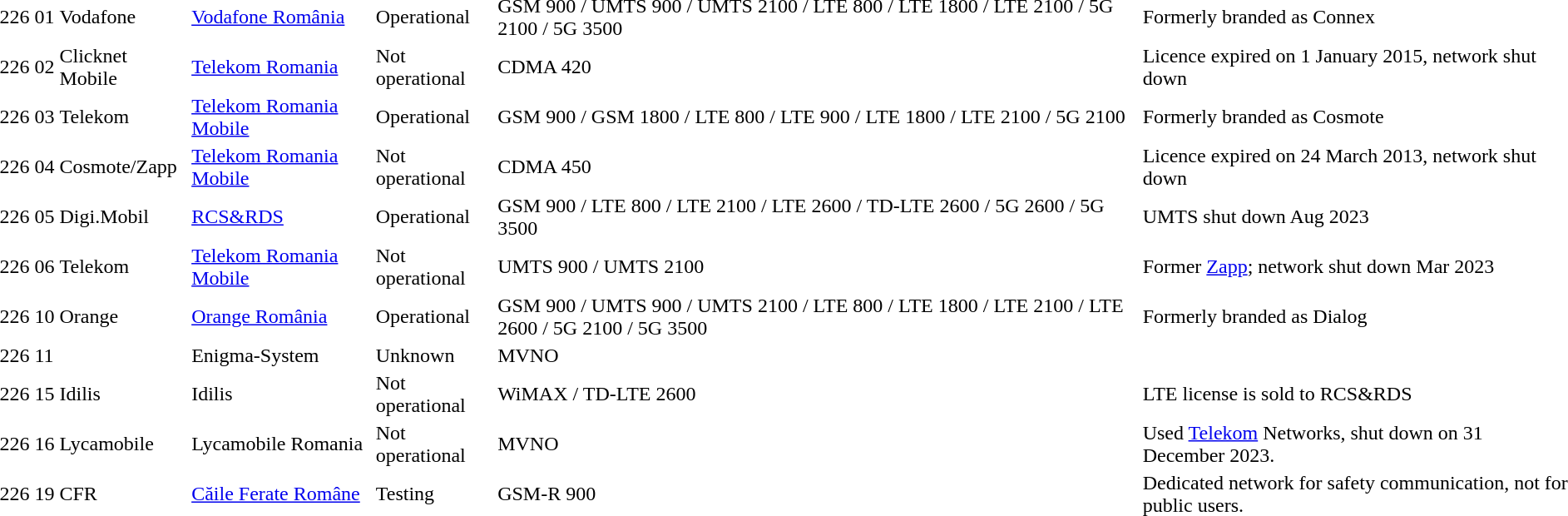<table>
<tr>
<td>226</td>
<td>01</td>
<td>Vodafone</td>
<td><a href='#'>Vodafone România</a></td>
<td>Operational</td>
<td>GSM 900 / UMTS 900 / UMTS 2100 / LTE 800 / LTE 1800 / LTE 2100 / 5G 2100 / 5G 3500</td>
<td>Formerly branded as Connex</td>
</tr>
<tr>
<td>226</td>
<td>02</td>
<td>Clicknet Mobile</td>
<td><a href='#'>Telekom Romania</a></td>
<td>Not operational</td>
<td>CDMA 420</td>
<td>Licence expired on 1 January 2015, network shut down</td>
</tr>
<tr>
<td>226</td>
<td>03</td>
<td>Telekom</td>
<td><a href='#'>Telekom Romania Mobile</a></td>
<td>Operational</td>
<td>GSM 900 / GSM 1800 / LTE 800 / LTE 900 / LTE 1800 / LTE 2100 / 5G 2100</td>
<td>Formerly branded as Cosmote</td>
</tr>
<tr>
<td>226</td>
<td>04</td>
<td>Cosmote/Zapp</td>
<td><a href='#'>Telekom Romania Mobile</a></td>
<td>Not operational</td>
<td>CDMA 450</td>
<td>Licence expired on 24 March 2013, network shut down</td>
</tr>
<tr>
<td>226</td>
<td>05</td>
<td>Digi.Mobil</td>
<td><a href='#'>RCS&RDS</a></td>
<td>Operational</td>
<td>GSM 900 / LTE 800 / LTE 2100 / LTE 2600 / TD-LTE 2600 / 5G 2600 / 5G 3500</td>
<td>UMTS shut down Aug 2023</td>
</tr>
<tr>
<td>226</td>
<td>06</td>
<td>Telekom</td>
<td><a href='#'>Telekom Romania Mobile</a></td>
<td>Not operational</td>
<td>UMTS 900 / UMTS 2100</td>
<td>Former <a href='#'>Zapp</a>; network shut down Mar 2023</td>
</tr>
<tr>
<td>226</td>
<td>10</td>
<td>Orange</td>
<td><a href='#'>Orange România</a></td>
<td>Operational</td>
<td>GSM 900 / UMTS 900 / UMTS 2100 / LTE 800 / LTE 1800 / LTE 2100 / LTE 2600 / 5G 2100 / 5G 3500</td>
<td>Formerly branded as Dialog</td>
</tr>
<tr>
<td>226</td>
<td>11</td>
<td></td>
<td>Enigma-System</td>
<td>Unknown</td>
<td>MVNO</td>
<td></td>
</tr>
<tr>
<td>226</td>
<td>15</td>
<td>Idilis</td>
<td>Idilis</td>
<td>Not operational</td>
<td>WiMAX / TD-LTE 2600</td>
<td>LTE license is sold to RCS&RDS</td>
</tr>
<tr>
<td>226</td>
<td>16</td>
<td>Lycamobile</td>
<td>Lycamobile Romania</td>
<td>Not operational</td>
<td>MVNO</td>
<td>Used <a href='#'>Telekom</a> Networks, shut down on 31 December 2023.</td>
</tr>
<tr>
<td>226</td>
<td>19</td>
<td>CFR</td>
<td><a href='#'>Căile Ferate Române</a></td>
<td>Testing</td>
<td>GSM-R 900</td>
<td>Dedicated network for safety communication, not for public users.</td>
</tr>
</table>
